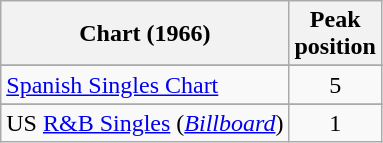<table class="wikitable sortable">
<tr>
<th align="left">Chart (1966)</th>
<th align="center">Peak<br>position</th>
</tr>
<tr>
</tr>
<tr>
</tr>
<tr>
</tr>
<tr>
<td><a href='#'>Spanish Singles Chart</a></td>
<td style="text-align:center;">5</td>
</tr>
<tr>
</tr>
<tr>
</tr>
<tr>
<td align="left">US <a href='#'>R&B Singles</a> (<em><a href='#'>Billboard</a></em>)</td>
<td align="center">1</td>
</tr>
</table>
